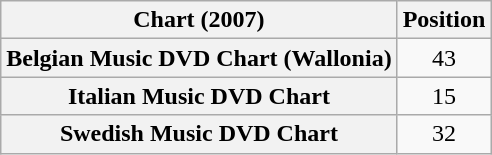<table class="wikitable sortable plainrowheaders" style="text-align:center">
<tr>
<th scope="col">Chart (2007)</th>
<th scope="col">Position</th>
</tr>
<tr>
<th scope="row">Belgian Music DVD Chart (Wallonia)</th>
<td>43</td>
</tr>
<tr>
<th scope="row">Italian Music DVD Chart</th>
<td>15</td>
</tr>
<tr>
<th scope="row">Swedish Music DVD Chart</th>
<td>32</td>
</tr>
</table>
